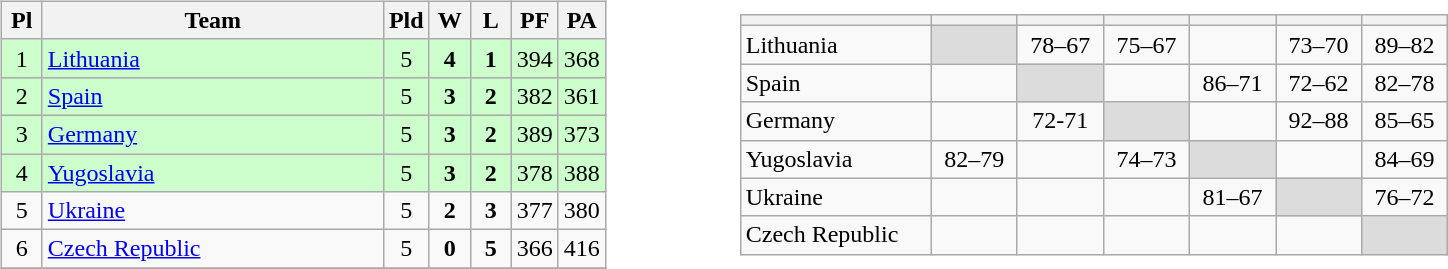<table>
<tr>
<td width="50%"><br><table class="wikitable" style="text-align: center;">
<tr>
<th width=20>Pl</th>
<th width=220>Team</th>
<th width=20>Pld</th>
<th width=20>W</th>
<th width=20>L</th>
<th width=20>PF</th>
<th width=20>PA</th>
</tr>
<tr bgcolor=ccffcc>
<td>1</td>
<td align="left"> <a href='#'>Lithuania</a></td>
<td>5</td>
<td><strong>4</strong></td>
<td><strong>1</strong></td>
<td>394</td>
<td>368</td>
</tr>
<tr bgcolor=ccffcc>
<td>2</td>
<td align="left"> <a href='#'>Spain</a></td>
<td>5</td>
<td><strong>3</strong></td>
<td><strong>2</strong></td>
<td>382</td>
<td>361</td>
</tr>
<tr bgcolor=ccffcc>
<td>3</td>
<td align="left"> <a href='#'>Germany</a></td>
<td>5</td>
<td><strong>3</strong></td>
<td><strong>2</strong></td>
<td>389</td>
<td>373</td>
</tr>
<tr bgcolor=ccffcc>
<td>4</td>
<td align="left"> <a href='#'>Yugoslavia</a></td>
<td>5</td>
<td><strong>3</strong></td>
<td><strong>2</strong></td>
<td>378</td>
<td>388</td>
</tr>
<tr>
<td>5</td>
<td align="left"> <a href='#'>Ukraine</a></td>
<td>5</td>
<td><strong>2</strong></td>
<td><strong>3</strong></td>
<td>377</td>
<td>380</td>
</tr>
<tr>
<td>6</td>
<td align="left"> <a href='#'>Czech Republic</a></td>
<td>5</td>
<td><strong>0</strong></td>
<td><strong>5</strong></td>
<td>366</td>
<td>416</td>
</tr>
<tr>
</tr>
</table>
</td>
<td><br><table class="wikitable" style="text-align:center">
<tr>
<th width="120"></th>
<th width="50"></th>
<th width="50"></th>
<th width="50"></th>
<th width="50"></th>
<th width="50"></th>
<th width="50"></th>
</tr>
<tr>
<td align=left> Lithuania</td>
<td bgcolor="#DCDCDC"></td>
<td>78–67</td>
<td>75–67</td>
<td></td>
<td>73–70</td>
<td>89–82</td>
</tr>
<tr>
<td align=left> Spain</td>
<td></td>
<td bgcolor="#DCDCDC"></td>
<td></td>
<td>86–71</td>
<td>72–62</td>
<td>82–78</td>
</tr>
<tr>
<td align=left> Germany</td>
<td></td>
<td>72-71</td>
<td bgcolor="#DCDCDC"></td>
<td></td>
<td>92–88</td>
<td>85–65</td>
</tr>
<tr>
<td align=left> Yugoslavia</td>
<td>82–79</td>
<td></td>
<td>74–73</td>
<td bgcolor="#DCDCDC"></td>
<td></td>
<td>84–69</td>
</tr>
<tr>
<td align=left> Ukraine</td>
<td></td>
<td></td>
<td></td>
<td>81–67</td>
<td bgcolor="#DCDCDC"></td>
<td>76–72</td>
</tr>
<tr>
<td align=left> Czech Republic</td>
<td></td>
<td></td>
<td></td>
<td></td>
<td></td>
<td bgcolor="#DCDCDC"></td>
</tr>
</table>
</td>
</tr>
</table>
